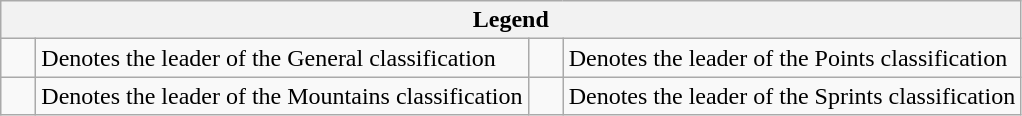<table class="wikitable">
<tr>
<th colspan=4>Legend</th>
</tr>
<tr>
<td>    </td>
<td>Denotes the leader of the General classification</td>
<td>    </td>
<td>Denotes the leader of the Points classification</td>
</tr>
<tr>
<td>    </td>
<td>Denotes the leader of the Mountains classification</td>
<td>    </td>
<td>Denotes the leader of the Sprints classification</td>
</tr>
</table>
